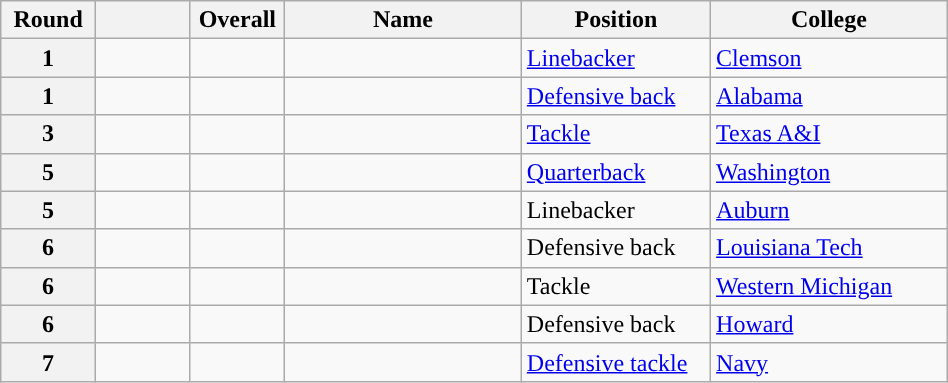<table class="wikitable sortable" style="width: 50%;">
<tr>
<th scope="col" style="width: 10%;">Round</th>
<th scope="col" style="width: 10%;"></th>
<th scope="col" style="width: 10%;">Overall</th>
<th scope="col" style="width: 25%;">Name</th>
<th scope="col" style="width: 20%;">Position</th>
<th scope="col" style="width: 25%;">College</th>
</tr>
<tr>
<th scope="row">1</th>
<td></td>
<td></td>
<td></td>
<td><a href='#'>Linebacker</a></td>
<td><a href='#'>Clemson</a></td>
</tr>
<tr>
<th scope="row">1</th>
<td></td>
<td></td>
<td></td>
<td><a href='#'>Defensive back</a></td>
<td><a href='#'>Alabama</a></td>
</tr>
<tr>
<th scope="row">3</th>
<td></td>
<td></td>
<td></td>
<td><a href='#'>Tackle</a></td>
<td><a href='#'>Texas A&I</a></td>
</tr>
<tr>
<th scope="row">5</th>
<td></td>
<td></td>
<td></td>
<td><a href='#'>Quarterback</a></td>
<td><a href='#'>Washington</a></td>
</tr>
<tr>
<th scope="row">5</th>
<td></td>
<td></td>
<td></td>
<td>Linebacker</td>
<td><a href='#'>Auburn</a></td>
</tr>
<tr>
<th scope="row">6</th>
<td></td>
<td></td>
<td></td>
<td>Defensive back</td>
<td><a href='#'>Louisiana Tech</a></td>
</tr>
<tr>
<th scope="row">6</th>
<td></td>
<td></td>
<td></td>
<td>Tackle</td>
<td><a href='#'>Western Michigan</a></td>
</tr>
<tr>
<th scope="row">6</th>
<td></td>
<td></td>
<td></td>
<td>Defensive back</td>
<td><a href='#'>Howard</a></td>
</tr>
<tr>
<th scope="row">7</th>
<td></td>
<td></td>
<td></td>
<td><a href='#'>Defensive tackle</a></td>
<td><a href='#'>Navy</a></td>
</tr>
</table>
